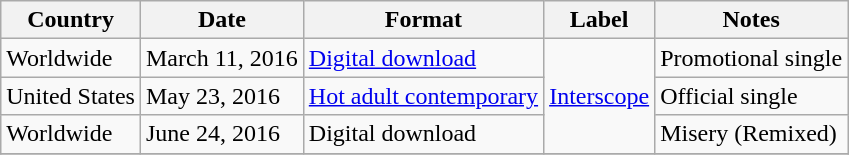<table class="wikitable plainrowheaders">
<tr>
<th scope="col">Country</th>
<th scope="col">Date</th>
<th scope="col">Format</th>
<th scope="col">Label</th>
<th scope="col">Notes</th>
</tr>
<tr>
<td>Worldwide</td>
<td>March 11, 2016</td>
<td><a href='#'>Digital download</a></td>
<td rowspan="3"><a href='#'>Interscope</a></td>
<td>Promotional single</td>
</tr>
<tr>
<td>United States</td>
<td>May 23, 2016</td>
<td><a href='#'>Hot adult contemporary</a></td>
<td>Official single</td>
</tr>
<tr>
<td>Worldwide</td>
<td>June 24, 2016</td>
<td>Digital download</td>
<td>Misery (Remixed)</td>
</tr>
<tr>
</tr>
</table>
